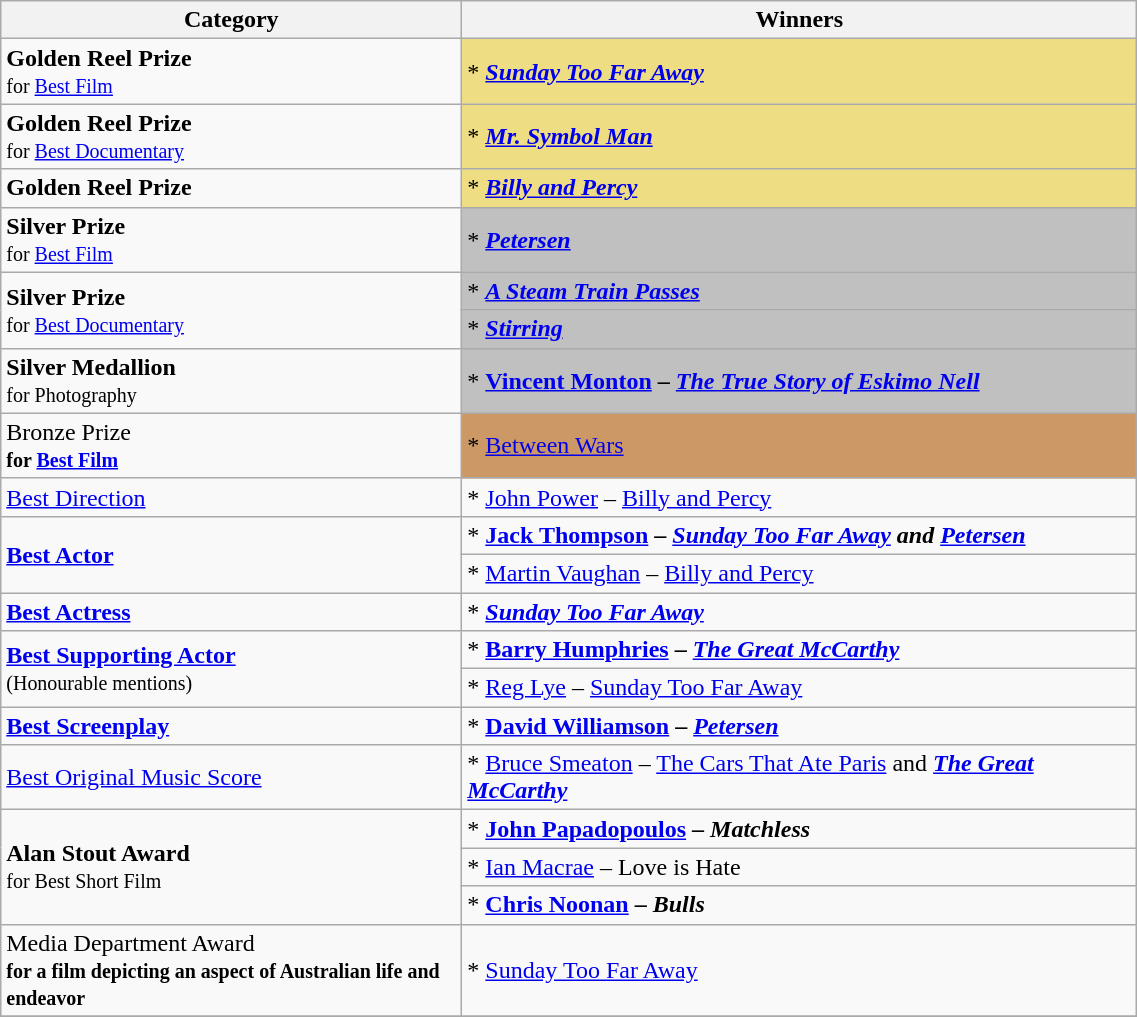<table class="wikitable" width="60%" align="centre">
<tr>
<th width="300px">Category</th>
<th>Winners</th>
</tr>
<tr>
<td><strong>Golden Reel Prize</strong><br><small>for <a href='#'>Best Film</a></small></td>
<td style="background:#EEDD82">* <strong><em><a href='#'>Sunday Too Far Away</a></em></strong></td>
</tr>
<tr>
<td><strong>Golden Reel Prize</strong><br><small>for <a href='#'>Best Documentary</a></small></td>
<td style="background:#EEDD82">* <strong><em><a href='#'>Mr. Symbol Man</a></em></strong></td>
</tr>
<tr>
<td><strong>Golden Reel Prize</strong></td>
<td style="background:#EEDD82">* <strong><em><a href='#'>Billy and Percy</a></em></strong></td>
</tr>
<tr>
<td><strong>Silver Prize</strong><br><small>for <a href='#'>Best Film</a></small></td>
<td style="background:#C0C0C0">* <strong><em><a href='#'>Petersen</a></em></strong></td>
</tr>
<tr>
<td rowspan="2"><strong>Silver Prize</strong><br><small>for <a href='#'>Best Documentary</a></small></td>
<td style="background:#C0C0C0">* <strong><em><a href='#'>A Steam Train Passes</a></em></strong></td>
</tr>
<tr>
<td style="background:#C0C0C0">* <strong><em><a href='#'>Stirring</a></em></strong></td>
</tr>
<tr>
<td><strong>Silver Medallion</strong><br><small>for Photography</small></td>
<td style="background:#C0C0C0">* <strong><a href='#'>Vincent Monton</a> – <em><a href='#'>The True Story of Eskimo Nell</a><strong><em></td>
</tr>
<tr>
<td></strong>Bronze Prize<strong><br><small>for <a href='#'>Best Film</a></small></td>
<td style="background:#cc9966">* </em></strong><a href='#'>Between Wars</a><strong><em></td>
</tr>
<tr>
<td></strong><a href='#'>Best Direction</a><strong></td>
<td>* </strong><a href='#'>John Power</a> – </em><a href='#'>Billy and Percy</a></em></strong></td>
</tr>
<tr>
<td rowspan="2"><strong><a href='#'>Best Actor</a></strong></td>
<td>* <strong><a href='#'>Jack Thompson</a> – <em><a href='#'>Sunday Too Far Away</a><strong><em> and </em></strong><a href='#'>Petersen</a><strong><em></td>
</tr>
<tr>
<td>* </strong><a href='#'>Martin Vaughan</a> – </em><a href='#'>Billy and Percy</a></em></strong></td>
</tr>
<tr>
<td><strong><a href='#'>Best Actress</a></strong></td>
<td>* <strong><em><a href='#'>Sunday Too Far Away</a></em></strong></td>
</tr>
<tr>
<td rowspan="2"><strong><a href='#'>Best Supporting Actor</a></strong><br><small>(Honourable mentions)</small></td>
<td>* <strong><a href='#'>Barry Humphries</a> – <em><a href='#'>The Great McCarthy</a><strong><em></td>
</tr>
<tr>
<td>* </strong><a href='#'>Reg Lye</a> – </em><a href='#'>Sunday Too Far Away</a></em></strong></td>
</tr>
<tr>
<td><strong><a href='#'>Best Screenplay</a></strong></td>
<td>* <strong><a href='#'>David Williamson</a> – <em><a href='#'>Petersen</a><strong><em></td>
</tr>
<tr>
<td></strong><a href='#'>Best Original Music Score</a><strong></td>
<td>* </strong><a href='#'>Bruce Smeaton</a> – </em><a href='#'>The Cars That Ate Paris</a></em></strong> and <strong><em><a href='#'>The Great McCarthy</a></em></strong></td>
</tr>
<tr>
<td rowspan="3"><strong>Alan Stout Award</strong><br><small>for Best Short Film</small></td>
<td>* <strong><a href='#'>John Papadopoulos</a> – <em>Matchless<strong><em></td>
</tr>
<tr>
<td>* </strong><a href='#'>Ian Macrae</a> – </em>Love is Hate</em></strong></td>
</tr>
<tr>
<td>* <strong><a href='#'>Chris Noonan</a> – <em>Bulls<strong><em></td>
</tr>
<tr>
<td></strong>Media Department Award<strong><br><small>for a film depicting an aspect of Australian life and endeavor</small></td>
<td>* </em></strong><a href='#'>Sunday Too Far Away</a><strong><em></td>
</tr>
<tr>
</tr>
</table>
